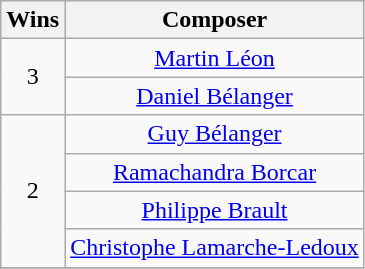<table class="wikitable" style="text-align:center;">
<tr>
<th scope="col" width="10">Wins</th>
<th scope="col" align="center">Composer</th>
</tr>
<tr>
<td rowspan="2" style="text-align:center;">3</td>
<td><a href='#'>Martin Léon</a></td>
</tr>
<tr>
<td><a href='#'>Daniel Bélanger</a></td>
</tr>
<tr>
<td rowspan="4" style="text-align:center;">2</td>
<td><a href='#'>Guy Bélanger</a></td>
</tr>
<tr>
<td><a href='#'>Ramachandra Borcar</a></td>
</tr>
<tr>
<td><a href='#'>Philippe Brault</a></td>
</tr>
<tr>
<td><a href='#'>Christophe Lamarche-Ledoux</a></td>
</tr>
<tr>
</tr>
</table>
